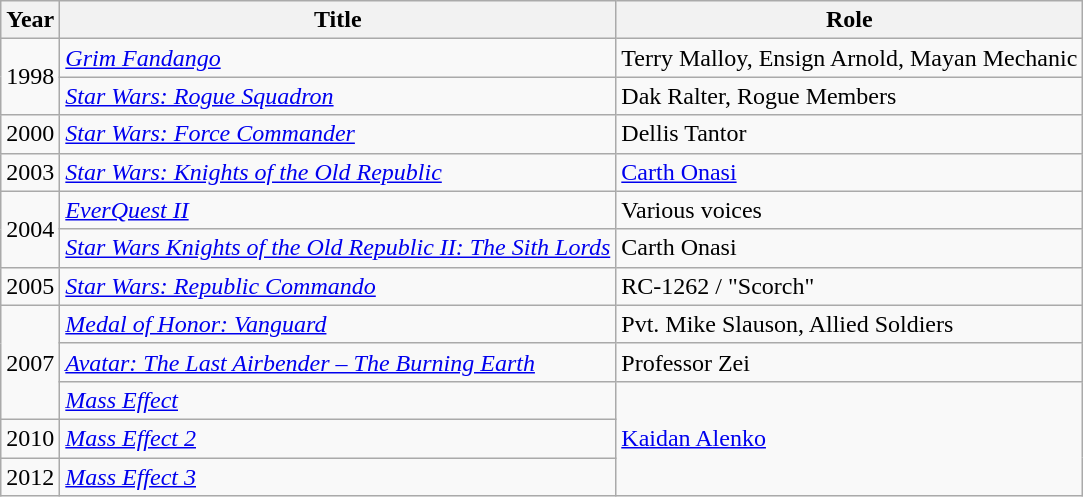<table class="wikitable sortable">
<tr>
<th>Year</th>
<th>Title</th>
<th>Role</th>
</tr>
<tr>
<td rowspan="2">1998</td>
<td><em><a href='#'>Grim Fandango</a></em></td>
<td>Terry Malloy, Ensign Arnold, Mayan Mechanic</td>
</tr>
<tr>
<td><em><a href='#'>Star Wars: Rogue Squadron</a></em></td>
<td>Dak Ralter, Rogue Members</td>
</tr>
<tr>
<td>2000</td>
<td><em><a href='#'>Star Wars: Force Commander</a></em></td>
<td>Dellis Tantor</td>
</tr>
<tr>
<td>2003</td>
<td><em><a href='#'>Star Wars: Knights of the Old Republic</a></em></td>
<td><a href='#'>Carth Onasi</a></td>
</tr>
<tr>
<td rowspan="2">2004</td>
<td><em><a href='#'>EverQuest II</a></em></td>
<td>Various voices</td>
</tr>
<tr>
<td><em><a href='#'>Star Wars Knights of the Old Republic II: The Sith Lords</a></em></td>
<td>Carth Onasi</td>
</tr>
<tr>
<td>2005</td>
<td><em><a href='#'>Star Wars: Republic Commando</a></em></td>
<td>RC-1262 / "Scorch"</td>
</tr>
<tr>
<td rowspan="3">2007</td>
<td><em><a href='#'>Medal of Honor: Vanguard</a></em></td>
<td>Pvt. Mike Slauson, Allied Soldiers</td>
</tr>
<tr>
<td><em><a href='#'>Avatar: The Last Airbender – The Burning Earth</a></em></td>
<td>Professor Zei</td>
</tr>
<tr>
<td><em><a href='#'>Mass Effect</a></em></td>
<td rowspan="3"><a href='#'>Kaidan Alenko</a></td>
</tr>
<tr>
<td>2010</td>
<td><em><a href='#'>Mass Effect 2</a></em></td>
</tr>
<tr>
<td>2012</td>
<td><em><a href='#'>Mass Effect 3</a></em></td>
</tr>
</table>
